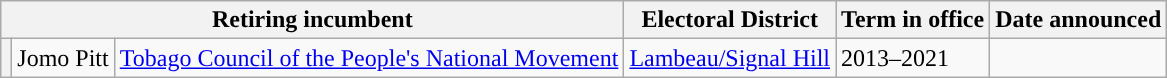<table class="wikitable sortable">
<tr>
<th colspan="3">Retiring incumbent</th>
<th scope="col">Electoral District</th>
<th>Term in office</th>
<th>Date announced</th>
</tr>
<tr>
<th style="color:inherit;background:"></th>
<td>Jomo Pitt</td>
<td style="text-align:left;" scope="row"><a href='#'>Tobago Council of the People's National Movement</a></td>
<td><a href='#'>Lambeau/Signal Hill</a></td>
<td>2013–2021</td>
<td></td>
</tr>
</table>
